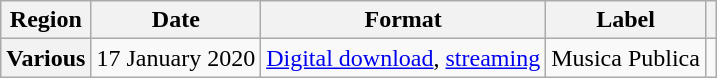<table class="wikitable plainrowheaders" style="text-align:center">
<tr>
<th>Region</th>
<th>Date</th>
<th>Format</th>
<th>Label</th>
<th></th>
</tr>
<tr>
<th scope="row">Various</th>
<td>17 January 2020</td>
<td><a href='#'>Digital download</a>, <a href='#'>streaming</a></td>
<td>Musica Publica</td>
<td></td>
</tr>
</table>
